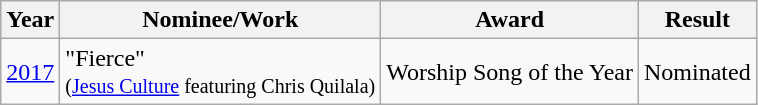<table class="wikitable">
<tr>
<th>Year</th>
<th>Nominee/Work</th>
<th>Award</th>
<th>Result</th>
</tr>
<tr>
<td><a href='#'>2017</a></td>
<td>"Fierce"<br><small>(<a href='#'>Jesus Culture</a> featuring Chris Quilala)</small></td>
<td>Worship Song of the Year</td>
<td>Nominated</td>
</tr>
</table>
